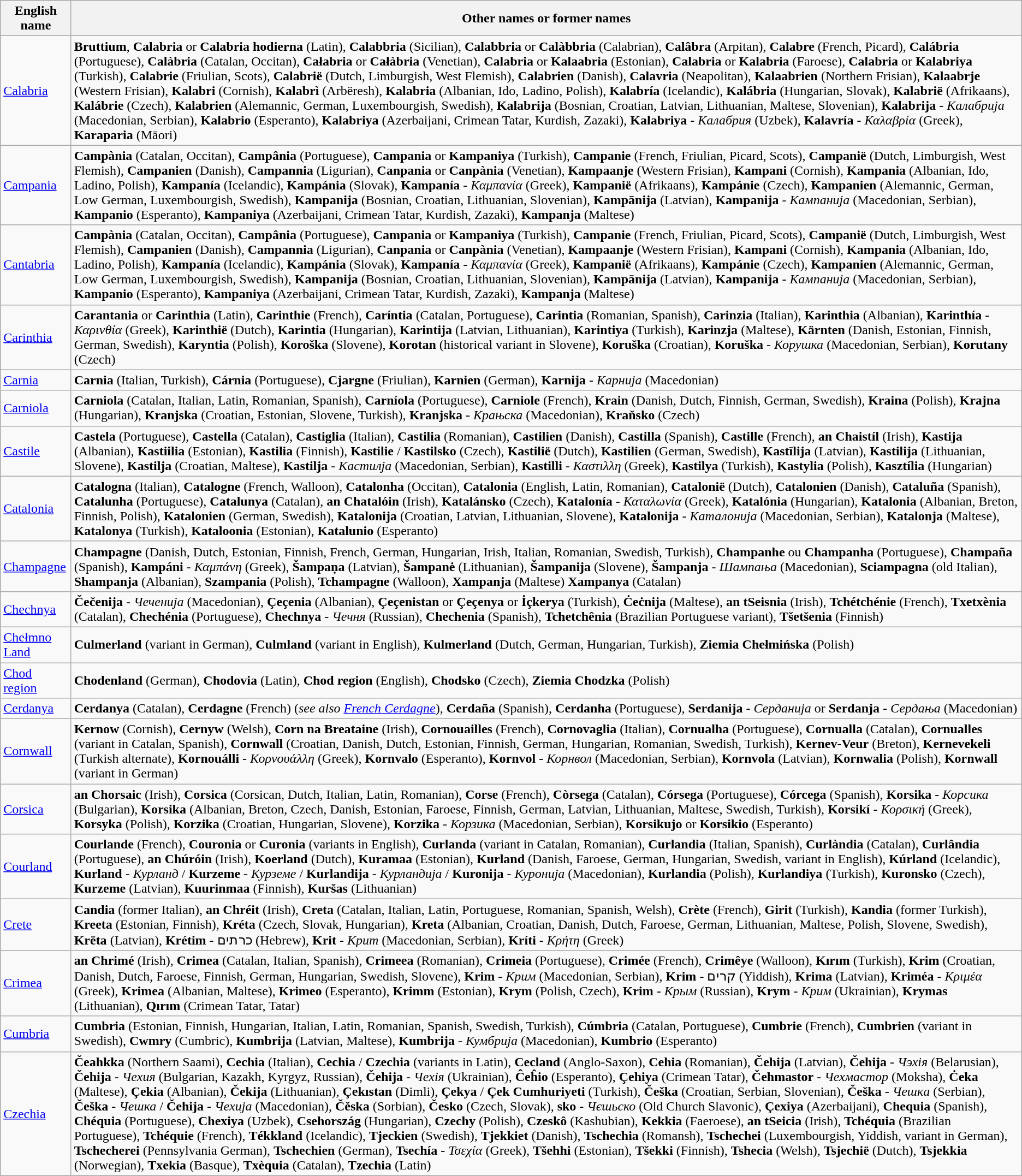<table class="wikitable">
<tr>
<th>English name</th>
<th>Other names or former names</th>
</tr>
<tr>
<td><a href='#'>Calabria</a></td>
<td><strong>Bruttium</strong>, <strong>Calabria</strong> or <strong>Calabria hodierna</strong> (Latin), <strong>Calabbria</strong> (Sicilian), <strong>Calabbria</strong> or <strong>Calàbbria</strong> (Calabrian), <strong>Calâbra</strong> (Arpitan), <strong>Calabre</strong> (French, Picard), <strong>Calábria</strong> (Portuguese), <strong>Calàbria</strong> (Catalan, Occitan), <strong>Całabria</strong> or <strong>Całàbria</strong> (Venetian), <strong>Calabria</strong> or <strong>Kalaabria</strong> (Estonian), <strong>Calabria</strong> or <strong>Kalabria</strong> (Faroese), <strong>Calabria</strong> or <strong>Kalabriya</strong> (Turkish), <strong>Calabrie</strong> (Friulian, Scots), <strong>Calabrië</strong> (Dutch, Limburgish, West Flemish), <strong>Calabrien</strong> (Danish), <strong>Calavria</strong> (Neapolitan), <strong>Kalaabrien</strong> (Northern Frisian), <strong>Kalaabrje</strong> (Western Frisian), <strong>Kalabri</strong> (Cornish), <strong>Kalabrì</strong> (Arbëresh), <strong>Kalabria</strong> (Albanian, Ido, Ladino, Polish), <strong>Kalabría</strong> (Icelandic), <strong>Kalábria</strong> (Hungarian, Slovak), <strong>Kalabrië</strong> (Afrikaans), <strong>Kalábrie</strong> (Czech), <strong>Kalabrien</strong> (Alemannic, German, Luxembourgish, Swedish), <strong>Kalabrija</strong> (Bosnian, Croatian, Latvian, Lithuanian, Maltese, Slovenian), <strong>Kalabrija</strong> - <em>Калабрија</em> (Macedonian, Serbian), <strong>Kalabrio</strong> (Esperanto), <strong>Kalabriya</strong> (Azerbaijani, Crimean Tatar, Kurdish, Zazaki), <strong>Kalabriya</strong> - <em>Калабрия</em> (Uzbek), <strong>Kalavría</strong> - <em>Καλαβρία</em> (Greek), <strong>Karaparia</strong> (Māori)</td>
</tr>
<tr>
<td><a href='#'>Campania</a></td>
<td><strong>Campània</strong> (Catalan, Occitan), <strong>Campânia</strong> (Portuguese), <strong>Campania</strong> or <strong>Kampaniya</strong> (Turkish), <strong>Campanie</strong> (French, Friulian, Picard, Scots), <strong>Campanië</strong> (Dutch, Limburgish, West Flemish), <strong>Campanien</strong> (Danish), <strong>Campannia</strong> (Ligurian), <strong>Canpania</strong> or <strong>Canpània</strong> (Venetian), <strong>Kampaanje</strong> (Western Frisian), <strong>Kampani</strong> (Cornish), <strong>Kampania</strong> (Albanian, Ido, Ladino, Polish), <strong>Kampanía</strong> (Icelandic), <strong>Kampánia</strong> (Slovak), <strong>Kampanía</strong> - <em>Καμπανία</em> (Greek), <strong>Kampanië</strong> (Afrikaans), <strong>Kampánie</strong> (Czech), <strong>Kampanien</strong> (Alemannic, German, Low German, Luxembourgish, Swedish), <strong>Kampanija</strong> (Bosnian, Croatian, Lithuanian, Slovenian), <strong>Kampānija</strong> (Latvian), <strong>Kampanija</strong> - <em>Кампанија</em> (Macedonian, Serbian), <strong>Kampanio</strong> (Esperanto), <strong>Kampaniya</strong> (Azerbaijani, Crimean Tatar, Kurdish, Zazaki), <strong>Kampanja</strong> (Maltese)</td>
</tr>
<tr>
<td><a href='#'>Cantabria</a></td>
<td><strong>Campània</strong> (Catalan, Occitan), <strong>Campânia</strong> (Portuguese), <strong>Campania</strong> or <strong>Kampaniya</strong> (Turkish), <strong>Campanie</strong> (French, Friulian, Picard, Scots), <strong>Campanië</strong> (Dutch, Limburgish, West Flemish), <strong>Campanien</strong> (Danish), <strong>Campannia</strong> (Ligurian), <strong>Canpania</strong> or <strong>Canpània</strong> (Venetian), <strong>Kampaanje</strong> (Western Frisian), <strong>Kampani</strong> (Cornish), <strong>Kampania</strong> (Albanian, Ido, Ladino, Polish), <strong>Kampanía</strong> (Icelandic), <strong>Kampánia</strong> (Slovak), <strong>Kampanía</strong> - <em>Καμπανία</em> (Greek), <strong>Kampanië</strong> (Afrikaans), <strong>Kampánie</strong> (Czech), <strong>Kampanien</strong> (Alemannic, German, Low German, Luxembourgish, Swedish), <strong>Kampanija</strong> (Bosnian, Croatian, Lithuanian, Slovenian), <strong>Kampānija</strong> (Latvian), <strong>Kampanija</strong> - <em>Кампанија</em> (Macedonian, Serbian), <strong>Kampanio</strong> (Esperanto), <strong>Kampaniya</strong> (Azerbaijani, Crimean Tatar, Kurdish, Zazaki), <strong>Kampanja</strong> (Maltese)</td>
</tr>
<tr>
<td><a href='#'>Carinthia</a></td>
<td><strong>Carantania</strong> or <strong>Carinthia</strong> (Latin), <strong>Carinthie</strong> (French), <strong>Caríntia</strong> (Catalan, Portuguese), <strong>Carintia</strong> (Romanian, Spanish), <strong>Carinzia</strong> (Italian), <strong>Karinthia</strong> (Albanian), <strong>Karinthía</strong> - <em>Καρινθία</em> (Greek), <strong>Karinthië</strong> (Dutch), <strong>Karintia</strong> (Hungarian), <strong>Karintija</strong> (Latvian, Lithuanian), <strong>Karintiya</strong> (Turkish), <strong>Karinzja</strong> (Maltese), <strong>Kärnten</strong> (Danish, Estonian, Finnish, German, Swedish), <strong>Karyntia</strong> (Polish), <strong>Koroška</strong> (Slovene), <strong>Korotan</strong> (historical variant in Slovene), <strong>Koruška</strong> (Croatian), <strong>Koruška</strong> - <em>Корушка</em> (Macedonian, Serbian), <strong>Korutany</strong> (Czech)</td>
</tr>
<tr>
<td><a href='#'>Carnia</a></td>
<td><strong>Carnia</strong> (Italian, Turkish), <strong>Cárnia</strong> (Portuguese), <strong>Cjargne</strong> (Friulian), <strong>Karnien</strong> (German), <strong>Karnija</strong> - <em>Карнија</em> (Macedonian)</td>
</tr>
<tr>
<td><a href='#'>Carniola</a></td>
<td><strong>Carniola</strong> (Catalan, Italian, Latin, Romanian, Spanish), <strong>Carníola</strong> (Portuguese), <strong>Carniole</strong> (French), <strong>Krain</strong> (Danish, Dutch, Finnish, German, Swedish), <strong>Kraina</strong> (Polish), <strong>Krajna</strong> (Hungarian), <strong>Kranjska</strong> (Croatian, Estonian, Slovene, Turkish), <strong>Kranjska</strong> - <em>Крањска</em> (Macedonian), <strong>Kraňsko</strong> (Czech)</td>
</tr>
<tr>
<td><a href='#'>Castile</a></td>
<td><strong>Castela</strong> (Portuguese), <strong>Castella</strong> (Catalan), <strong>Castiglia</strong> (Italian), <strong>Castilia</strong> (Romanian), <strong>Castilien</strong> (Danish), <strong>Castilla</strong> (Spanish), <strong>Castille</strong> (French), <strong>an Chaistíl</strong> (Irish), <strong>Kastija</strong> (Albanian), <strong>Kastiilia</strong> (Estonian), <strong>Kastilia</strong> (Finnish), <strong>Kastilie</strong> / <strong>Kastilsko</strong> (Czech), <strong>Kastilië</strong> (Dutch), <strong>Kastilien</strong> (German, Swedish), <strong>Kastīlija</strong> (Latvian), <strong>Kastilija</strong> (Lithuanian, Slovene), <strong>Kastilja</strong> (Croatian, Maltese), <strong>Kastilja</strong> - <em>Кастилја</em> (Macedonian, Serbian), <strong>Kastilli</strong> - <em>Καστιλλη</em> (Greek), <strong>Kastilya</strong> (Turkish), <strong>Kastylia</strong> (Polish), <strong>Kasztília</strong> (Hungarian)</td>
</tr>
<tr>
<td><a href='#'>Catalonia</a></td>
<td><strong>Catalogna</strong> (Italian), <strong>Catalogne</strong> (French, Walloon), <strong>Catalonha</strong> (Occitan), <strong>Catalonia</strong> (English, Latin, Romanian), <strong>Catalonië</strong> (Dutch), <strong>Catalonien</strong> (Danish), <strong>Cataluña</strong> (Spanish), <strong>Catalunha</strong> (Portuguese), <strong>Catalunya</strong> (Catalan), <strong>an Chatalóin</strong> (Irish), <strong>Katalánsko</strong> (Czech), <strong>Katalonía</strong> - <em>Καταλωνία</em> (Greek), <strong>Katalónia</strong> (Hungarian), <strong>Katalonia</strong> (Albanian, Breton, Finnish, Polish), <strong>Katalonien</strong> (German, Swedish), <strong>Katalonija</strong> (Croatian, Latvian, Lithuanian, Slovene), <strong>Katalonija</strong> - <em>Каталонија</em> (Macedonian, Serbian), <strong>Katalonja</strong> (Maltese), <strong>Katalonya</strong> (Turkish), <strong>Kataloonia</strong> (Estonian), <strong>Katalunio</strong> (Esperanto)</td>
</tr>
<tr>
<td><a href='#'>Champagne</a></td>
<td><strong>Champagne</strong> (Danish, Dutch, Estonian, Finnish, French, German, Hungarian, Irish, Italian, Romanian, Swedish, Turkish), <strong>Champanhe</strong> ou <strong>Champanha</strong> (Portuguese), <strong>Champaña</strong> (Spanish), <strong>Kampáni</strong> - <em>Καμπάνη</em> (Greek), <strong>Šampaņa</strong> (Latvian), <strong>Šampanė</strong> (Lithuanian), <strong>Šampanija</strong> (Slovene), <strong>Šampanja</strong> - <em>Шампања</em> (Macedonian), <strong>Sciampagna</strong> (old Italian), <strong>Shampanja</strong> (Albanian), <strong>Szampania</strong> (Polish), <strong>Tchampagne</strong> (Walloon), <strong>Xampanja</strong> (Maltese) <strong>Xampanya</strong> (Catalan)</td>
</tr>
<tr>
<td><a href='#'>Chechnya</a></td>
<td><strong>Čečenija</strong> - <em>Чеченија</em> (Macedonian), <strong>Çeçenia</strong> (Albanian), <strong>Çeçenistan</strong> or <strong>Çeçenya</strong> or <strong>İçkerya</strong> (Turkish), <strong>Ċeċnija</strong> (Maltese), <strong>an tSeisnia</strong> (Irish), <strong>Tchétchénie</strong> (French), <strong>Txetxènia</strong> (Catalan), <strong>Chechénia</strong> (Portuguese), <strong>Chechnya</strong> - <em>Чечня</em> (Russian), <strong>Chechenia</strong> (Spanish), <strong>Tchetchênia</strong> (Brazilian Portuguese variant), <strong>Tšetšenia</strong> (Finnish)</td>
</tr>
<tr>
<td><a href='#'>Chełmno Land</a></td>
<td><strong>Culmerland</strong> (variant in German), <strong>Culmland</strong> (variant in English), <strong>Kulmerland</strong> (Dutch, German, Hungarian, Turkish), <strong>Ziemia Chełmińska</strong> (Polish)</td>
</tr>
<tr>
<td><a href='#'>Chod region</a></td>
<td><strong>Chodenland</strong> (German), <strong>Chodovia</strong> (Latin), <strong>Chod region</strong> (English), <strong>Chodsko</strong> (Czech), <strong>Ziemia Chodzka</strong> (Polish)</td>
</tr>
<tr>
<td><a href='#'>Cerdanya</a></td>
<td><strong>Cerdanya</strong> (Catalan), <strong>Cerdagne</strong> (French) (<em>see also <a href='#'>French Cerdagne</a></em>), <strong>Cerdaña</strong> (Spanish), <strong>Cerdanha</strong> (Portuguese), <strong>Serdanija</strong> - <em>Серданија</em> or <strong>Serdanja</strong> - <em>Сердања</em> (Macedonian)</td>
</tr>
<tr>
<td><a href='#'>Cornwall</a></td>
<td><strong>Kernow</strong> (Cornish), <strong>Cernyw</strong> (Welsh), <strong>Corn na Breataine</strong> (Irish), <strong>Cornouailles</strong> (French), <strong>Cornovaglia</strong> (Italian), <strong>Cornualha</strong> (Portuguese), <strong>Cornualla</strong> (Catalan), <strong>Cornualles</strong> (variant in Catalan, Spanish), <strong>Cornwall</strong> (Croatian, Danish, Dutch, Estonian, Finnish, German, Hungarian, Romanian, Swedish, Turkish), <strong>Kernev-Veur</strong> (Breton), <strong>Kernevekeli</strong> (Turkish alternate), <strong>Kornouálli</strong> - <em>Κορνουάλλη</em> (Greek), <strong>Kornvalo</strong> (Esperanto), <strong>Kornvol</strong> - <em>Корнвол</em> (Macedonian, Serbian), <strong>Kornvola</strong> (Latvian), <strong>Kornwalia</strong> (Polish), <strong>Kornwall</strong> (variant in German)<br></td>
</tr>
<tr>
<td><a href='#'>Corsica</a></td>
<td><strong>an Chorsaic</strong> (Irish), <strong>Corsica</strong> (Corsican, Dutch, Italian, Latin, Romanian), <strong>Corse</strong> (French), <strong>Còrsega</strong> (Catalan), <strong>Córsega</strong> (Portuguese), <strong>Córcega</strong> (Spanish), <strong>Korsika</strong> - <em>Корсика</em> (Bulgarian), <strong>Korsika</strong> (Albanian, Breton, Czech, Danish, Estonian, Faroese, Finnish, German, Latvian, Lithuanian, Maltese, Swedish, Turkish), <strong>Korsikí</strong> - <em>Κορσική</em> (Greek), <strong>Korsyka</strong> (Polish), <strong>Korzika</strong> (Croatian, Hungarian, Slovene), <strong>Korzika</strong> - <em>Корзика</em> (Macedonian, Serbian), <strong>Korsikujo</strong> or <strong>Korsikio</strong> (Esperanto)</td>
</tr>
<tr>
<td><a href='#'>Courland</a></td>
<td><strong>Courlande</strong> (French), <strong>Couronia</strong> or <strong>Curonia</strong> (variants in English), <strong>Curlanda</strong> (variant in Catalan, Romanian), <strong>Curlandia</strong> (Italian, Spanish), <strong>Curlàndia</strong> (Catalan), <strong>Curlândia</strong> (Portuguese), <strong>an Chúróin</strong> (Irish), <strong>Koerland</strong> (Dutch), <strong>Kuramaa</strong> (Estonian), <strong>Kurland</strong> (Danish, Faroese, German, Hungarian, Swedish, variant in English), <strong>Kúrland</strong> (Icelandic), <strong>Kurland</strong> - <em>Курланд</em> / <strong>Kurzeme</strong> - <em>Курземе</em> / <strong>Kurlandija</strong> - <em>Курландија</em> / <strong>Kuronija</strong> - <em>Куронија</em> (Macedonian), <strong>Kurlandia</strong> (Polish), <strong>Kurlandiya</strong> (Turkish), <strong>Kuronsko</strong> (Czech), <strong>Kurzeme</strong> (Latvian), <strong>Kuurinmaa</strong> (Finnish), <strong>Kuršas</strong> (Lithuanian)</td>
</tr>
<tr>
<td><a href='#'>Crete</a></td>
<td><strong>Candia</strong> (former Italian), <strong>an Chréit</strong> (Irish), <strong>Creta</strong> (Catalan, Italian, Latin, Portuguese, Romanian, Spanish, Welsh), <strong>Crète</strong> (French), <strong>Girit</strong> (Turkish), <strong>Kandia</strong> (former Turkish), <strong>Kreeta</strong> (Estonian, Finnish), <strong>Kréta</strong> (Czech, Slovak, Hungarian), <strong>Kreta</strong> (Albanian, Croatian, Danish, Dutch, Faroese, German, Lithuanian, Maltese, Polish, Slovene, Swedish), <strong>Krēta</strong> (Latvian), <strong>Krétim</strong> - כרתים (Hebrew), <strong>Krit</strong> - <em>Крит</em> (Macedonian, Serbian), <strong>Kríti</strong> - <em>Κρήτη</em> (Greek)</td>
</tr>
<tr>
<td><a href='#'>Crimea</a></td>
<td><strong>an Chrimé</strong> (Irish), <strong>Crimea</strong> (Catalan, Italian, Spanish), <strong>Crimeea</strong> (Romanian), <strong>Crimeia</strong> (Portuguese), <strong>Crimée</strong> (French), <strong>Crimêye</strong> (Walloon), <strong>Kırım</strong> (Turkish), <strong>Krim</strong> (Croatian, Danish, Dutch, Faroese, Finnish, German, Hungarian, Swedish, Slovene), <strong>Krim</strong> - <em>Крим</em> (Macedonian, Serbian), <strong>Krim</strong> - קרים (Yiddish), <strong>Krima</strong> (Latvian), <strong>Kriméa</strong> - <em>Κριμέα</em> (Greek), <strong>Krimea</strong> (Albanian, Maltese), <strong>Krimeo</strong> (Esperanto), <strong>Krimm</strong> (Estonian), <strong>Krym</strong> (Polish, Czech), <strong>Krim</strong> - <em>Крым</em> (Russian), <strong>Krym</strong> - <em>Крим</em> (Ukrainian), <strong>Krymas</strong> (Lithuanian), <strong>Qırım</strong> (Crimean Tatar, Tatar)</td>
</tr>
<tr>
<td><a href='#'>Cumbria</a></td>
<td><strong>Cumbria</strong> (Estonian, Finnish, Hungarian, Italian, Latin, Romanian, Spanish, Swedish, Turkish), <strong>Cúmbria</strong> (Catalan, Portuguese), <strong>Cumbrie</strong> (French), <strong>Cumbrien</strong> (variant in Swedish), <strong>Cwmry</strong> (Cumbric), <strong>Kumbrija</strong> (Latvian, Maltese), <strong>Kumbrija</strong> - <em>Кумбрија</em> (Macedonian), <strong>Kumbrio</strong> (Esperanto)</td>
</tr>
<tr>
<td><a href='#'>Czechia</a></td>
<td><strong>Čeahkka</strong> (Northern Saami), <strong>Cechia</strong> (Italian), <strong>Cechia</strong> / <strong>Czechia</strong>  (variants in Latin), <strong>Cecland</strong> (Anglo-Saxon), <strong>Cehia</strong> (Romanian), <strong>Čehija</strong> (Latvian), <strong>Čehija</strong> -  <em>Чэхія</em> (Belarusian), <strong>Čehija</strong> - <em>Чexия</em> (Bulgarian, Kazakh, Kyrgyz, Russian), <strong>Čehija</strong> - <em>Чexiя</em> (Ukrainian), <strong>Ĉeĥio</strong> (Esperanto), <strong>Çehiya</strong> (Crimean Tatar), <strong>Čehmastor</strong> - <em>Чехмастор</em> (Moksha), <strong>Ċeka</strong> (Maltese), <strong>Çekia</strong> (Albanian), <strong>Čekija</strong>  (Lithuanian), <strong>Çekıstan</strong> (Dimli), <strong>Çekya</strong> / <strong>Çek Cumhuriyeti</strong> (Turkish), <strong>Češka</strong> (Croatian, Serbian, Slovenian), <strong>Češka</strong> - <em>Чeшкa</em> (Serbian), <strong>Češka</strong> - <em>Чешка</em> / <strong>Čehija</strong> - <em>Чexиja</em> (Macedonian), <strong>Čěska</strong> (Sorbian), <strong>Česko</strong> (Czech, Slovak), <strong>sko</strong> - <em>Чєшьско</em> (Old Church Slavonic), <strong>Çexiya</strong> (Azerbaijani), <strong>Chequia</strong> (Spanish), <strong>Chéquia</strong> (Portuguese), <strong>Chexiya</strong> (Uzbek), <strong>Csehország</strong> (Hungarian), <strong>Czechy</strong> (Polish), <strong>Czeskô</strong> (Kashubian), <strong>Kekkia</strong> (Faeroese), <strong>an tSeicia</strong> (Irish), <strong>Tchéquia</strong> (Brazilian Portuguese), <strong>Tchéquie</strong> (French), <strong>Tékkland</strong> (Icelandic), <strong>Tjeckien</strong> (Swedish), <strong>Tjekkiet</strong> (Danish), <strong>Tschechia</strong> (Romansh), <strong>Tschechei</strong> (Luxembourgish, Yiddish, variant in German), <strong>Tschecherei</strong> (Pennsylvania German), <strong>Tschechien</strong> (German), <strong>Tsechía</strong> - <em>Τσεχία</em> (Greek), <strong>Tšehhi</strong> (Estonian), <strong>Tšekki</strong> (Finnish), <strong>Tshecia</strong> (Welsh), <strong>Tsjechië</strong> (Dutch), <strong>Tsjekkia</strong> (Norwegian), <strong>Txekia</strong> (Basque), <strong>Txèquia</strong> (Catalan), <strong>Tzechia</strong> (Latin)</td>
</tr>
</table>
